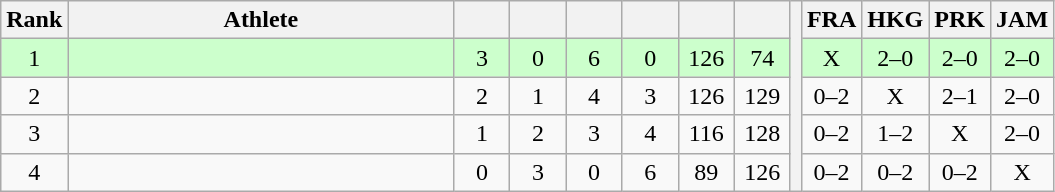<table class="wikitable" style="text-align:center">
<tr>
<th>Rank</th>
<th width=250>Athlete</th>
<th width=30></th>
<th width=30></th>
<th width=30></th>
<th width=30></th>
<th width=30></th>
<th width=30></th>
<th rowspan=5></th>
<th width=30>FRA</th>
<th width=30>HKG</th>
<th width=30>PRK</th>
<th width=30>JAM</th>
</tr>
<tr style="background-color:#ccffcc;">
<td>1</td>
<td align=left></td>
<td>3</td>
<td>0</td>
<td>6</td>
<td>0</td>
<td>126</td>
<td>74</td>
<td>X</td>
<td>2–0</td>
<td>2–0</td>
<td>2–0</td>
</tr>
<tr>
<td>2</td>
<td align=left></td>
<td>2</td>
<td>1</td>
<td>4</td>
<td>3</td>
<td>126</td>
<td>129</td>
<td>0–2</td>
<td>X</td>
<td>2–1</td>
<td>2–0</td>
</tr>
<tr>
<td>3</td>
<td align=left></td>
<td>1</td>
<td>2</td>
<td>3</td>
<td>4</td>
<td>116</td>
<td>128</td>
<td>0–2</td>
<td>1–2</td>
<td>X</td>
<td>2–0</td>
</tr>
<tr>
<td>4</td>
<td align=left></td>
<td>0</td>
<td>3</td>
<td>0</td>
<td>6</td>
<td>89</td>
<td>126</td>
<td>0–2</td>
<td>0–2</td>
<td>0–2</td>
<td>X</td>
</tr>
</table>
